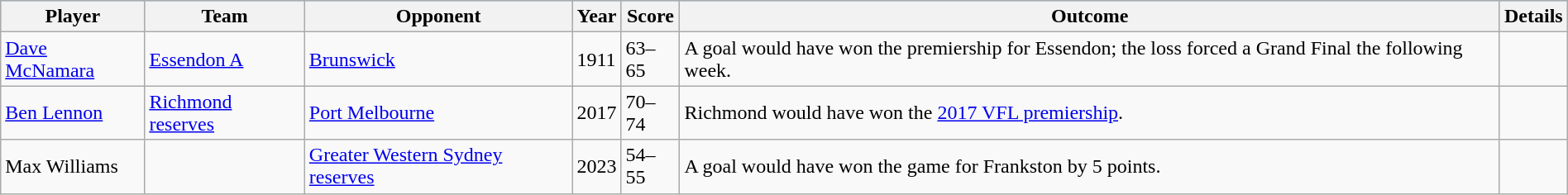<table class="wikitable sortable" style="width:100%;">
<tr style="background:#87cefa;">
<th>Player</th>
<th>Team</th>
<th>Opponent</th>
<th>Year</th>
<th>Score</th>
<th>Outcome</th>
<th>Details</th>
</tr>
<tr>
<td><a href='#'>Dave McNamara</a></td>
<td><a href='#'>Essendon A</a></td>
<td><a href='#'>Brunswick</a></td>
<td>1911</td>
<td>63–65</td>
<td>A goal would have won the premiership for Essendon; the loss forced a Grand Final the following week.</td>
<td></td>
</tr>
<tr>
<td><a href='#'>Ben Lennon</a></td>
<td><a href='#'>Richmond reserves</a></td>
<td><a href='#'>Port Melbourne</a></td>
<td>2017</td>
<td>70–74</td>
<td>Richmond would have won the <a href='#'>2017 VFL premiership</a>.</td>
<td></td>
</tr>
<tr>
<td>Max Williams</td>
<td></td>
<td><a href='#'>Greater Western Sydney reserves</a></td>
<td>2023</td>
<td>54–55</td>
<td>A goal would have won the game for Frankston by 5 points.</td>
<td></td>
</tr>
</table>
